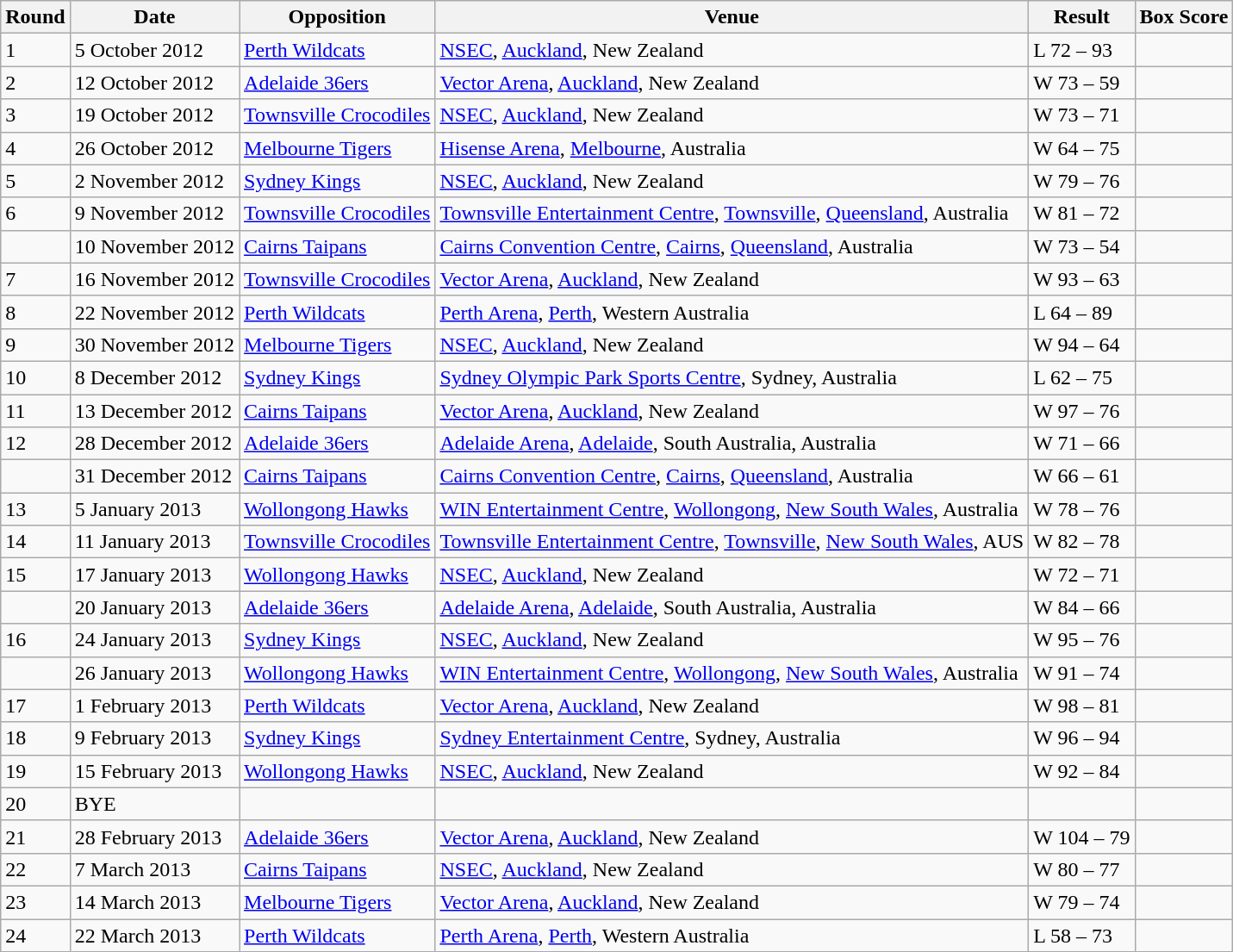<table class="wikitable">
<tr>
<th>Round</th>
<th>Date</th>
<th>Opposition</th>
<th>Venue</th>
<th>Result</th>
<th>Box Score</th>
</tr>
<tr>
<td>1</td>
<td>5 October 2012</td>
<td><a href='#'>Perth Wildcats</a></td>
<td><a href='#'>NSEC</a>, <a href='#'>Auckland</a>, New Zealand</td>
<td>L 72 – 93</td>
<td></td>
</tr>
<tr>
<td>2</td>
<td>12 October 2012</td>
<td><a href='#'>Adelaide 36ers</a></td>
<td><a href='#'>Vector Arena</a>, <a href='#'>Auckland</a>, New Zealand</td>
<td>W 73 – 59</td>
<td></td>
</tr>
<tr>
<td>3</td>
<td>19 October 2012</td>
<td><a href='#'>Townsville Crocodiles</a></td>
<td><a href='#'>NSEC</a>, <a href='#'>Auckland</a>, New Zealand</td>
<td>W 73 – 71</td>
<td></td>
</tr>
<tr>
<td>4</td>
<td>26 October 2012</td>
<td><a href='#'>Melbourne Tigers</a></td>
<td><a href='#'>Hisense Arena</a>, <a href='#'>Melbourne</a>, Australia</td>
<td>W 64 – 75</td>
<td></td>
</tr>
<tr>
<td>5</td>
<td>2 November 2012</td>
<td><a href='#'>Sydney Kings</a></td>
<td><a href='#'>NSEC</a>, <a href='#'>Auckland</a>, New Zealand</td>
<td>W 79 – 76</td>
<td></td>
</tr>
<tr>
<td>6</td>
<td>9 November 2012</td>
<td><a href='#'>Townsville Crocodiles</a></td>
<td><a href='#'>Townsville Entertainment Centre</a>, <a href='#'>Townsville</a>, <a href='#'>Queensland</a>, Australia</td>
<td>W 81 – 72</td>
<td></td>
</tr>
<tr>
<td></td>
<td>10 November 2012</td>
<td><a href='#'>Cairns Taipans</a></td>
<td><a href='#'>Cairns Convention Centre</a>, <a href='#'>Cairns</a>, <a href='#'>Queensland</a>, Australia</td>
<td>W 73 – 54</td>
<td></td>
</tr>
<tr>
<td>7</td>
<td>16 November 2012</td>
<td><a href='#'>Townsville Crocodiles</a></td>
<td><a href='#'>Vector Arena</a>, <a href='#'>Auckland</a>, New Zealand</td>
<td>W 93 – 63</td>
<td></td>
</tr>
<tr>
<td>8</td>
<td>22 November 2012</td>
<td><a href='#'>Perth Wildcats</a></td>
<td><a href='#'>Perth Arena</a>, <a href='#'>Perth</a>, Western Australia</td>
<td>L 64 – 89</td>
<td></td>
</tr>
<tr>
<td>9</td>
<td>30 November 2012</td>
<td><a href='#'>Melbourne Tigers</a></td>
<td><a href='#'>NSEC</a>, <a href='#'>Auckland</a>, New Zealand</td>
<td>W 94 – 64</td>
<td></td>
</tr>
<tr>
<td>10</td>
<td>8 December 2012</td>
<td><a href='#'>Sydney Kings</a></td>
<td><a href='#'>Sydney Olympic Park Sports Centre</a>, Sydney, Australia</td>
<td>L 62 – 75</td>
<td></td>
</tr>
<tr>
<td>11</td>
<td>13 December 2012</td>
<td><a href='#'>Cairns Taipans</a></td>
<td><a href='#'>Vector Arena</a>, <a href='#'>Auckland</a>, New Zealand</td>
<td>W 97 – 76</td>
<td></td>
</tr>
<tr>
<td>12</td>
<td>28 December 2012</td>
<td><a href='#'>Adelaide 36ers</a></td>
<td><a href='#'>Adelaide Arena</a>, <a href='#'>Adelaide</a>, South Australia, Australia</td>
<td>W 71 – 66</td>
<td></td>
</tr>
<tr>
<td></td>
<td>31 December 2012</td>
<td><a href='#'>Cairns Taipans</a></td>
<td><a href='#'>Cairns Convention Centre</a>, <a href='#'>Cairns</a>, <a href='#'>Queensland</a>, Australia</td>
<td>W 66 – 61</td>
<td></td>
</tr>
<tr>
<td>13</td>
<td>5 January 2013</td>
<td><a href='#'>Wollongong Hawks</a></td>
<td><a href='#'>WIN Entertainment Centre</a>, <a href='#'>Wollongong</a>, <a href='#'>New South Wales</a>, Australia</td>
<td>W 78 – 76</td>
<td></td>
</tr>
<tr>
<td>14</td>
<td>11 January 2013</td>
<td><a href='#'>Townsville Crocodiles</a></td>
<td><a href='#'>Townsville Entertainment Centre</a>, <a href='#'>Townsville</a>, <a href='#'>New South Wales</a>, AUS</td>
<td>W 82 – 78</td>
<td></td>
</tr>
<tr>
<td>15</td>
<td>17 January 2013</td>
<td><a href='#'>Wollongong Hawks</a></td>
<td><a href='#'>NSEC</a>, <a href='#'>Auckland</a>, New Zealand</td>
<td>W 72 – 71</td>
<td></td>
</tr>
<tr>
<td></td>
<td>20 January 2013</td>
<td><a href='#'>Adelaide 36ers</a></td>
<td><a href='#'>Adelaide Arena</a>, <a href='#'>Adelaide</a>, South Australia, Australia</td>
<td>W 84 – 66</td>
<td></td>
</tr>
<tr>
<td>16</td>
<td>24 January 2013</td>
<td><a href='#'>Sydney Kings</a></td>
<td><a href='#'>NSEC</a>, <a href='#'>Auckland</a>, New Zealand</td>
<td>W 95 – 76</td>
<td></td>
</tr>
<tr>
<td></td>
<td>26 January 2013</td>
<td><a href='#'>Wollongong Hawks</a></td>
<td><a href='#'>WIN Entertainment Centre</a>, <a href='#'>Wollongong</a>, <a href='#'>New South Wales</a>, Australia</td>
<td>W 91 – 74</td>
<td></td>
</tr>
<tr>
<td>17</td>
<td>1 February 2013</td>
<td><a href='#'>Perth Wildcats</a></td>
<td><a href='#'>Vector Arena</a>, <a href='#'>Auckland</a>, New Zealand</td>
<td>W 98 – 81</td>
<td></td>
</tr>
<tr>
<td>18</td>
<td>9 February 2013</td>
<td><a href='#'>Sydney Kings</a></td>
<td><a href='#'>Sydney Entertainment Centre</a>, Sydney, Australia</td>
<td>W 96 – 94</td>
<td></td>
</tr>
<tr>
<td>19</td>
<td>15 February 2013</td>
<td><a href='#'>Wollongong Hawks</a></td>
<td><a href='#'>NSEC</a>, <a href='#'>Auckland</a>, New Zealand</td>
<td>W 92 – 84</td>
<td></td>
</tr>
<tr>
<td>20</td>
<td>BYE</td>
<td></td>
<td></td>
<td></td>
<td></td>
</tr>
<tr>
<td>21</td>
<td>28 February 2013</td>
<td><a href='#'>Adelaide 36ers</a></td>
<td><a href='#'>Vector Arena</a>, <a href='#'>Auckland</a>, New Zealand</td>
<td>W 104 – 79</td>
<td></td>
</tr>
<tr>
<td>22</td>
<td>7 March 2013</td>
<td><a href='#'>Cairns Taipans</a></td>
<td><a href='#'>NSEC</a>, <a href='#'>Auckland</a>, New Zealand</td>
<td>W 80 – 77</td>
<td></td>
</tr>
<tr>
<td>23</td>
<td>14 March 2013</td>
<td><a href='#'>Melbourne Tigers</a></td>
<td><a href='#'>Vector Arena</a>, <a href='#'>Auckland</a>, New Zealand</td>
<td>W 79 – 74</td>
<td></td>
</tr>
<tr>
<td>24</td>
<td>22 March 2013</td>
<td><a href='#'>Perth Wildcats</a></td>
<td><a href='#'>Perth Arena</a>, <a href='#'>Perth</a>, Western Australia</td>
<td>L 58 – 73</td>
<td></td>
</tr>
</table>
